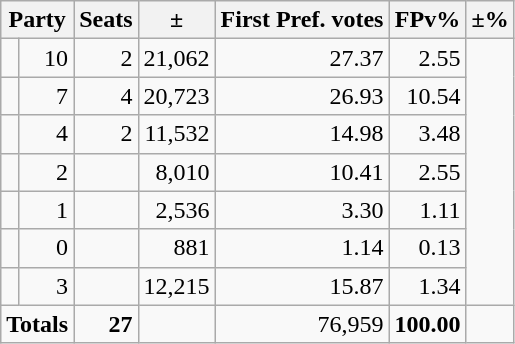<table class=wikitable>
<tr>
<th colspan=2 align=center>Party</th>
<th valign=top>Seats</th>
<th valign=top>±</th>
<th valign=top>First Pref. votes</th>
<th valign=top>FPv%</th>
<th valign=top>±%</th>
</tr>
<tr>
<td></td>
<td align=right>10</td>
<td align=right> 2</td>
<td align=right>21,062</td>
<td align=right>27.37</td>
<td align=right>2.55</td>
</tr>
<tr>
<td></td>
<td align=right>7</td>
<td align=right> 4</td>
<td align=right>20,723</td>
<td align=right>26.93</td>
<td align=right>10.54</td>
</tr>
<tr>
<td></td>
<td align=right>4</td>
<td align=right> 2</td>
<td align=right>11,532</td>
<td align=right>14.98</td>
<td align=right>3.48</td>
</tr>
<tr>
<td></td>
<td align=right>2</td>
<td align=right></td>
<td align=right>8,010</td>
<td align=right>10.41</td>
<td align=right>2.55</td>
</tr>
<tr>
<td></td>
<td align=right>1</td>
<td align=right></td>
<td align=right>2,536</td>
<td align=right>3.30</td>
<td align=right>1.11</td>
</tr>
<tr>
<td></td>
<td align=right>0</td>
<td align=right></td>
<td align=right>881</td>
<td align=right>1.14</td>
<td align=right>0.13</td>
</tr>
<tr>
<td></td>
<td align=right>3</td>
<td align=right></td>
<td align=right>12,215</td>
<td align=right>15.87</td>
<td align=right>1.34</td>
</tr>
<tr>
<td colspan=2 align=center><strong>Totals</strong></td>
<td align=right><strong>27</strong></td>
<td align=center></td>
<td align=right>76,959</td>
<td align=center><strong>100.00</strong></td>
<td align=center></td>
</tr>
</table>
